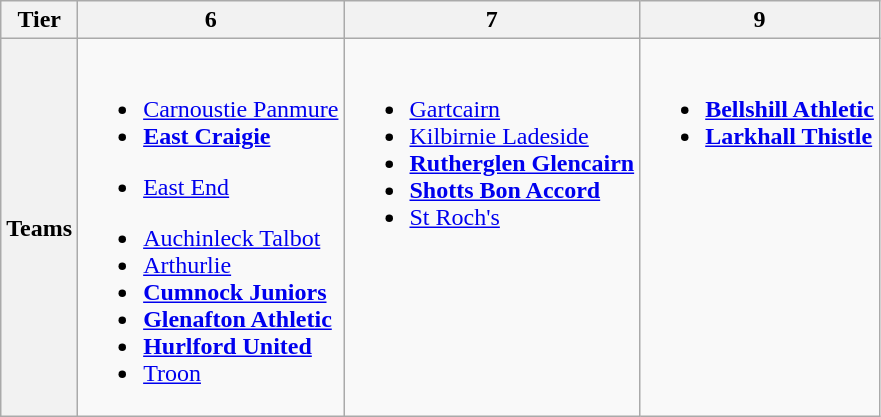<table class="wikitable" style="text-align:left">
<tr>
<th>Tier</th>
<th>6</th>
<th>7</th>
<th>9</th>
</tr>
<tr>
<th>Teams</th>
<td valign="top"><br><ul><li><a href='#'>Carnoustie Panmure</a></li><li><a href='#'><strong>East Craigie</strong></a></li></ul><ul><li><a href='#'>East End</a></li></ul><ul><li><a href='#'>Auchinleck Talbot</a></li><li><a href='#'>Arthurlie</a></li><li><a href='#'><strong>Cumnock Juniors</strong></a></li><li><a href='#'><strong>Glenafton Athletic</strong></a></li><li><a href='#'><strong>Hurlford United</strong></a></li><li><a href='#'>Troon</a></li></ul></td>
<td valign="top"><br><ul><li><a href='#'>Gartcairn</a></li><li><a href='#'>Kilbirnie Ladeside</a></li><li><a href='#'><strong>Rutherglen Glencairn</strong></a></li><li><a href='#'><strong>Shotts Bon Accord</strong></a></li><li><a href='#'>St Roch's</a></li></ul></td>
<td valign="top"><br><ul><li><a href='#'><strong>Bellshill Athletic</strong></a></li><li><a href='#'><strong>Larkhall Thistle</strong></a></li></ul></td>
</tr>
</table>
